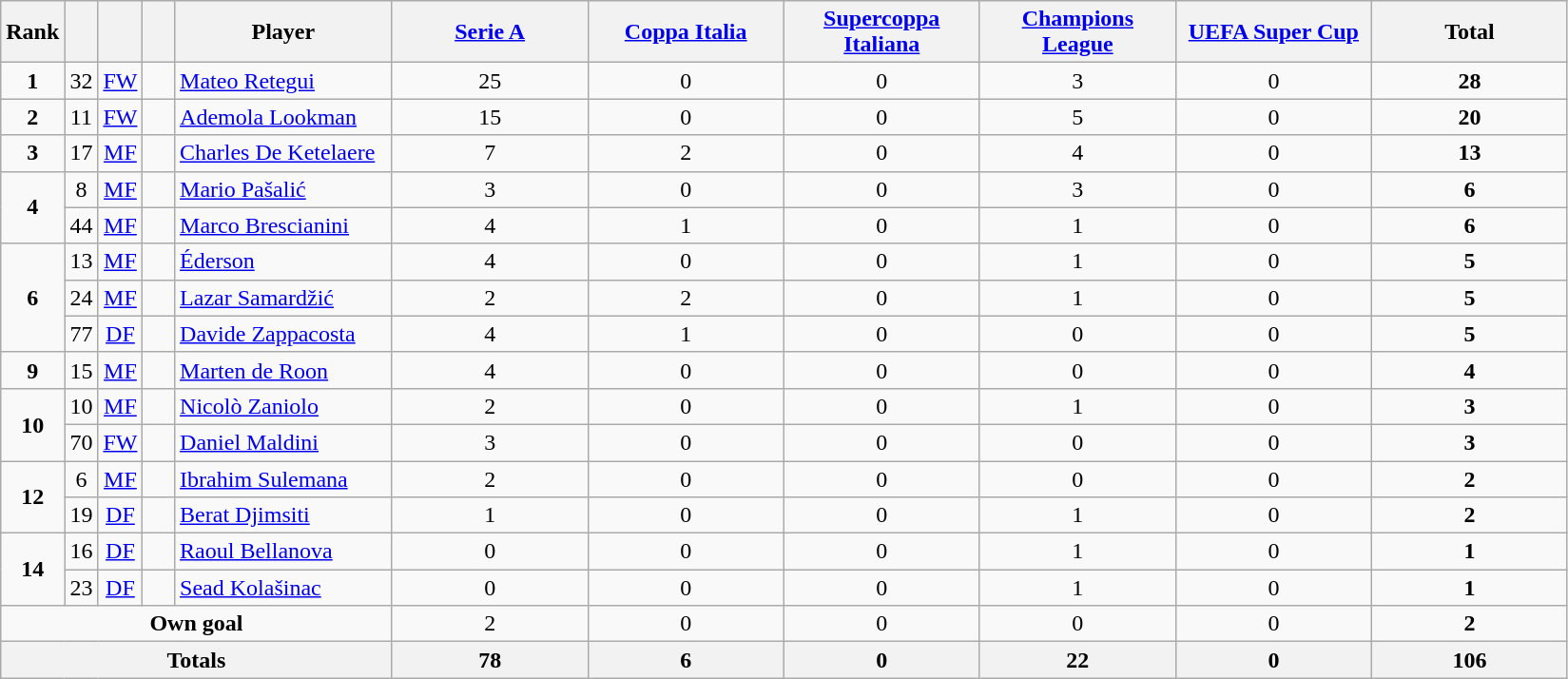<table class="wikitable" style="text-align:center">
<tr>
<th width=15>Rank</th>
<th width=15></th>
<th width=15></th>
<th width=15></th>
<th width=145>Player</th>
<th width=130><a href='#'>Serie A</a></th>
<th width=130><a href='#'>Coppa Italia</a></th>
<th width=130><a href='#'>Supercoppa Italiana</a></th>
<th width=130><a href='#'>Champions League</a></th>
<th width=130><a href='#'>UEFA Super Cup</a></th>
<th width=130>Total</th>
</tr>
<tr>
<td><strong>1</strong></td>
<td>32</td>
<td><a href='#'>FW</a></td>
<td></td>
<td align=left><a href='#'>Mateo Retegui</a></td>
<td>25</td>
<td>0</td>
<td>0</td>
<td>3</td>
<td>0</td>
<td><strong>28</strong></td>
</tr>
<tr>
<td><strong>2</strong></td>
<td>11</td>
<td><a href='#'>FW</a></td>
<td></td>
<td align=left><a href='#'>Ademola Lookman</a></td>
<td>15</td>
<td>0</td>
<td>0</td>
<td>5</td>
<td>0</td>
<td><strong>20</strong></td>
</tr>
<tr>
<td><strong>3</strong></td>
<td>17</td>
<td><a href='#'>MF</a></td>
<td></td>
<td align=left><a href='#'>Charles De Ketelaere</a></td>
<td>7</td>
<td>2</td>
<td>0</td>
<td>4</td>
<td>0</td>
<td><strong>13</strong></td>
</tr>
<tr>
<td rowspan=2><strong>4</strong></td>
<td>8</td>
<td><a href='#'>MF</a></td>
<td></td>
<td align=left><a href='#'>Mario Pašalić</a></td>
<td>3</td>
<td>0</td>
<td>0</td>
<td>3</td>
<td>0</td>
<td><strong>6</strong></td>
</tr>
<tr>
<td>44</td>
<td><a href='#'>MF</a></td>
<td></td>
<td align=left><a href='#'>Marco Brescianini</a></td>
<td>4</td>
<td>1</td>
<td>0</td>
<td>1</td>
<td>0</td>
<td><strong>6</strong></td>
</tr>
<tr>
<td rowspan=3><strong>6</strong></td>
<td>13</td>
<td><a href='#'>MF</a></td>
<td></td>
<td align=left><a href='#'>Éderson</a></td>
<td>4</td>
<td>0</td>
<td>0</td>
<td>1</td>
<td>0</td>
<td><strong>5</strong></td>
</tr>
<tr>
<td>24</td>
<td><a href='#'>MF</a></td>
<td></td>
<td align=left><a href='#'>Lazar Samardžić</a></td>
<td>2</td>
<td>2</td>
<td>0</td>
<td>1</td>
<td>0</td>
<td><strong>5</strong></td>
</tr>
<tr>
<td>77</td>
<td><a href='#'>DF</a></td>
<td></td>
<td align=left><a href='#'>Davide Zappacosta</a></td>
<td>4</td>
<td>1</td>
<td>0</td>
<td>0</td>
<td>0</td>
<td><strong>5</strong></td>
</tr>
<tr>
<td><strong>9</strong></td>
<td>15</td>
<td><a href='#'>MF</a></td>
<td></td>
<td align=left><a href='#'>Marten de Roon</a></td>
<td>4</td>
<td>0</td>
<td>0</td>
<td>0</td>
<td>0</td>
<td><strong>4</strong></td>
</tr>
<tr>
<td rowspan=2><strong>10</strong></td>
<td>10</td>
<td><a href='#'>MF</a></td>
<td></td>
<td align=left><a href='#'>Nicolò Zaniolo</a></td>
<td>2</td>
<td>0</td>
<td>0</td>
<td>1</td>
<td>0</td>
<td><strong>3</strong></td>
</tr>
<tr>
<td>70</td>
<td><a href='#'>FW</a></td>
<td></td>
<td align=left><a href='#'>Daniel Maldini</a></td>
<td>3</td>
<td>0</td>
<td>0</td>
<td>0</td>
<td>0</td>
<td><strong>3</strong></td>
</tr>
<tr>
<td rowspan=2><strong>12</strong></td>
<td>6</td>
<td><a href='#'>MF</a></td>
<td></td>
<td align=left><a href='#'>Ibrahim Sulemana</a></td>
<td>2</td>
<td>0</td>
<td>0</td>
<td>0</td>
<td>0</td>
<td><strong>2</strong></td>
</tr>
<tr>
<td>19</td>
<td><a href='#'>DF</a></td>
<td></td>
<td align=left><a href='#'>Berat Djimsiti</a></td>
<td>1</td>
<td>0</td>
<td>0</td>
<td>1</td>
<td>0</td>
<td><strong>2</strong></td>
</tr>
<tr>
<td rowspan=2><strong>14</strong></td>
<td>16</td>
<td><a href='#'>DF</a></td>
<td></td>
<td align=left><a href='#'>Raoul Bellanova</a></td>
<td>0</td>
<td>0</td>
<td>0</td>
<td>1</td>
<td>0</td>
<td><strong>1</strong></td>
</tr>
<tr>
<td>23</td>
<td><a href='#'>DF</a></td>
<td></td>
<td align=left><a href='#'>Sead Kolašinac</a></td>
<td>0</td>
<td>0</td>
<td>0</td>
<td>1</td>
<td>0</td>
<td><strong>1</strong></td>
</tr>
<tr>
<td colspan=5><strong>Own goal</strong></td>
<td>2</td>
<td>0</td>
<td>0</td>
<td>0</td>
<td>0</td>
<td><strong>2</strong></td>
</tr>
<tr>
<th colspan=5>Totals</th>
<th>78</th>
<th>6</th>
<th>0</th>
<th>22</th>
<th>0</th>
<th>106</th>
</tr>
</table>
